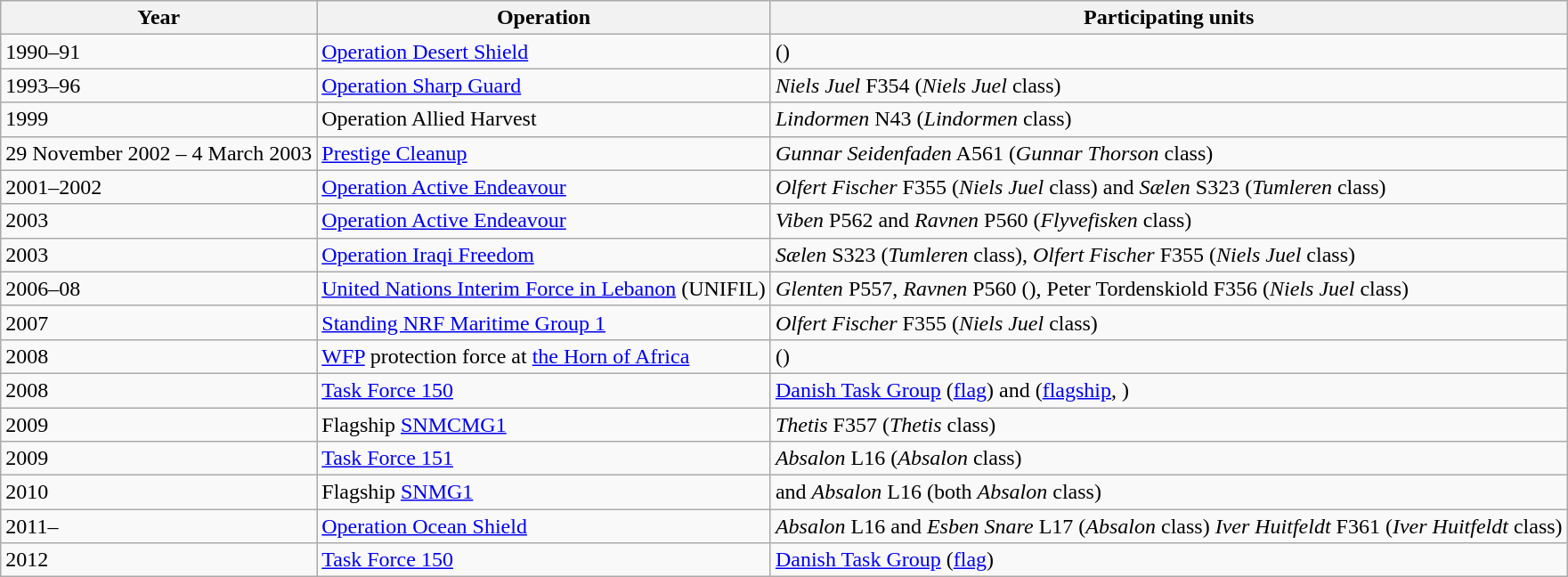<table class="wikitable">
<tr>
<th>Year</th>
<th>Operation</th>
<th>Participating units</th>
</tr>
<tr>
<td>1990–91</td>
<td><a href='#'>Operation Desert Shield</a></td>
<td> ()</td>
</tr>
<tr>
<td>1993–96</td>
<td><a href='#'>Operation Sharp Guard</a></td>
<td><em>Niels Juel</em> F354 (<em>Niels Juel</em> class)</td>
</tr>
<tr>
<td>1999</td>
<td>Operation Allied Harvest</td>
<td><em>Lindormen</em> N43 (<em>Lindormen</em> class)</td>
</tr>
<tr>
<td>29 November 2002 – 4 March 2003</td>
<td><a href='#'>Prestige Cleanup</a></td>
<td><em>Gunnar Seidenfaden</em> A561 (<em>Gunnar Thorson</em> class)</td>
</tr>
<tr>
<td>2001–2002</td>
<td><a href='#'>Operation Active Endeavour</a></td>
<td><em>Olfert Fischer</em> F355 (<em>Niels Juel</em> class) and <em>Sælen</em> S323 (<em>Tumleren</em> class)</td>
</tr>
<tr>
<td>2003</td>
<td><a href='#'>Operation Active Endeavour</a></td>
<td><em>Viben</em> P562 and <em>Ravnen</em> P560 (<em>Flyvefisken</em> class)</td>
</tr>
<tr>
<td>2003</td>
<td><a href='#'>Operation Iraqi Freedom</a></td>
<td><em>Sælen</em> S323 (<em>Tumleren</em> class), <em>Olfert Fischer</em> F355 (<em>Niels Juel</em> class)</td>
</tr>
<tr>
<td>2006–08</td>
<td><a href='#'>United Nations Interim Force in Lebanon</a> (UNIFIL)</td>
<td><em>Glenten</em> P557,  <em>Ravnen</em> P560 (),  Peter Tordenskiold F356 (<em>Niels Juel</em> class)</td>
</tr>
<tr>
<td>2007</td>
<td><a href='#'>Standing NRF Maritime Group 1</a></td>
<td><em>Olfert Fischer</em> F355 (<em>Niels Juel</em> class)</td>
</tr>
<tr>
<td>2008</td>
<td><a href='#'>WFP</a> protection force at <a href='#'>the Horn of Africa</a></td>
<td> ()</td>
</tr>
<tr>
<td>2008</td>
<td><a href='#'>Task Force 150</a></td>
<td><a href='#'>Danish Task Group</a> (<a href='#'>flag</a>) and  (<a href='#'>flagship</a>, )</td>
</tr>
<tr>
<td>2009</td>
<td>Flagship <a href='#'>SNMCMG1</a></td>
<td><em>Thetis</em> F357 (<em>Thetis</em> class)</td>
</tr>
<tr>
<td>2009</td>
<td><a href='#'>Task Force 151</a></td>
<td><em>Absalon</em> L16 (<em>Absalon</em> class)</td>
</tr>
<tr>
<td>2010</td>
<td>Flagship <a href='#'>SNMG1</a></td>
<td> and <em>Absalon</em> L16 (both <em>Absalon</em> class)</td>
</tr>
<tr>
<td>2011–</td>
<td><a href='#'>Operation Ocean Shield</a></td>
<td><em>Absalon</em> L16  and <em>Esben Snare</em> L17 (<em>Absalon</em> class) <em>Iver Huitfeldt</em> F361 (<em>Iver Huitfeldt</em> class) </td>
</tr>
<tr>
<td>2012</td>
<td><a href='#'>Task Force 150</a></td>
<td><a href='#'>Danish Task Group</a> (<a href='#'>flag</a>)</td>
</tr>
</table>
